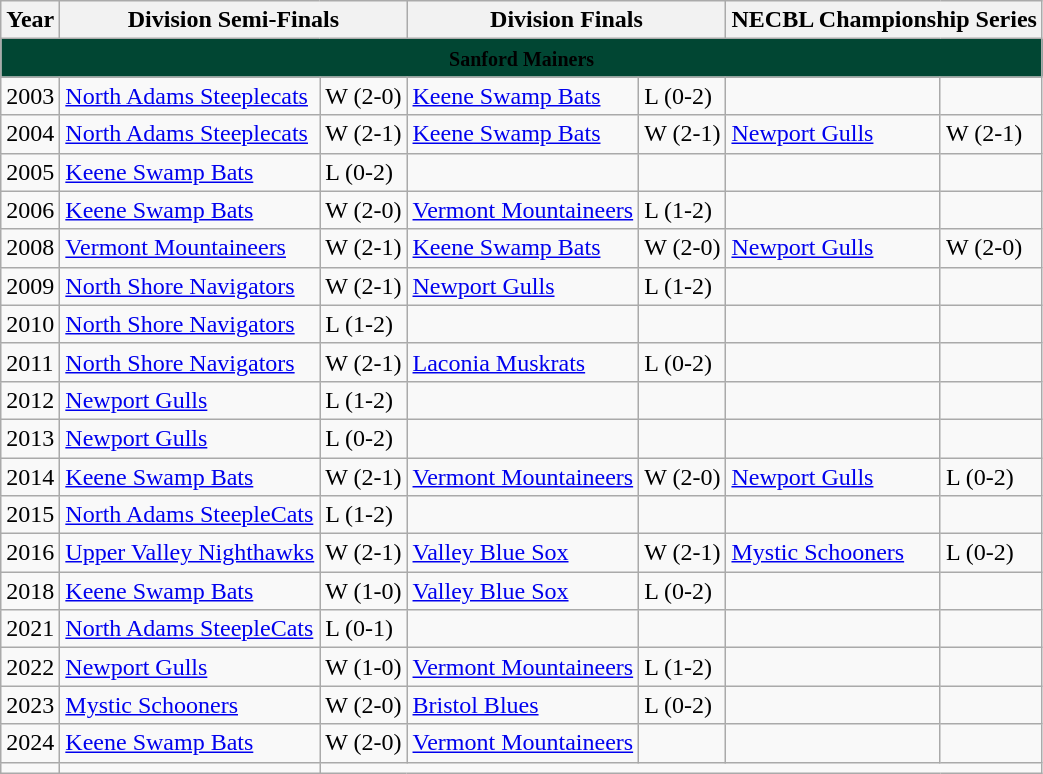<table class="wikitable">
<tr>
<th>Year</th>
<th colspan=2>Division Semi-Finals</th>
<th colspan=2>Division Finals</th>
<th colspan=2>NECBL Championship Series</th>
</tr>
<tr>
<th style="background-color:#014633" colspan="7"><span><small>Sanford Mainers</small></span></th>
</tr>
<tr>
<td>2003</td>
<td><a href='#'>North Adams Steeplecats</a></td>
<td>W (2-0)</td>
<td><a href='#'>Keene Swamp Bats</a></td>
<td>L (0-2)</td>
<td></td>
<td></td>
</tr>
<tr>
<td>2004</td>
<td><a href='#'>North Adams Steeplecats</a></td>
<td>W (2-1)</td>
<td><a href='#'>Keene Swamp Bats</a></td>
<td>W (2-1)</td>
<td><a href='#'>Newport Gulls</a></td>
<td>W (2-1)</td>
</tr>
<tr>
<td>2005</td>
<td><a href='#'>Keene Swamp Bats</a></td>
<td>L (0-2)</td>
<td></td>
<td></td>
<td></td>
<td></td>
</tr>
<tr>
<td>2006</td>
<td><a href='#'>Keene Swamp Bats</a></td>
<td>W (2-0)</td>
<td><a href='#'>Vermont Mountaineers</a></td>
<td>L (1-2)</td>
<td></td>
<td></td>
</tr>
<tr>
<td>2008</td>
<td><a href='#'>Vermont Mountaineers</a></td>
<td>W (2-1)</td>
<td><a href='#'>Keene Swamp Bats</a></td>
<td>W (2-0)</td>
<td><a href='#'>Newport Gulls</a></td>
<td>W (2-0)</td>
</tr>
<tr>
<td>2009</td>
<td><a href='#'>North Shore Navigators</a></td>
<td>W (2-1)</td>
<td><a href='#'>Newport Gulls</a></td>
<td>L (1-2)</td>
<td></td>
<td></td>
</tr>
<tr>
<td>2010</td>
<td><a href='#'>North Shore Navigators</a></td>
<td>L (1-2)</td>
<td></td>
<td></td>
<td></td>
<td></td>
</tr>
<tr>
<td>2011</td>
<td><a href='#'>North Shore Navigators</a></td>
<td>W (2-1)</td>
<td><a href='#'>Laconia Muskrats</a></td>
<td>L (0-2)</td>
<td></td>
<td></td>
</tr>
<tr>
<td>2012</td>
<td><a href='#'>Newport Gulls</a></td>
<td>L (1-2)</td>
<td></td>
<td></td>
<td></td>
<td></td>
</tr>
<tr>
<td>2013</td>
<td><a href='#'>Newport Gulls</a></td>
<td>L (0-2)</td>
<td></td>
<td></td>
<td></td>
<td></td>
</tr>
<tr>
<td>2014</td>
<td><a href='#'>Keene Swamp Bats</a></td>
<td>W (2-1)</td>
<td><a href='#'>Vermont Mountaineers</a></td>
<td>W (2-0)</td>
<td><a href='#'>Newport Gulls</a></td>
<td>L (0-2)</td>
</tr>
<tr>
<td>2015</td>
<td><a href='#'>North Adams SteepleCats</a></td>
<td>L (1-2)</td>
<td></td>
<td></td>
<td></td>
<td></td>
</tr>
<tr>
<td>2016</td>
<td><a href='#'>Upper Valley Nighthawks</a></td>
<td>W (2-1)</td>
<td><a href='#'>Valley Blue Sox</a></td>
<td>W (2-1)</td>
<td><a href='#'>Mystic Schooners</a></td>
<td>L (0-2)</td>
</tr>
<tr>
<td>2018</td>
<td><a href='#'>Keene Swamp Bats</a></td>
<td>W (1-0)</td>
<td><a href='#'>Valley Blue Sox</a></td>
<td>L (0-2)</td>
<td></td>
<td></td>
</tr>
<tr>
<td>2021</td>
<td><a href='#'>North Adams SteepleCats</a></td>
<td>L (0-1)</td>
<td></td>
<td></td>
<td></td>
<td></td>
</tr>
<tr>
<td>2022</td>
<td><a href='#'>Newport Gulls</a></td>
<td>W (1-0)</td>
<td><a href='#'>Vermont Mountaineers</a></td>
<td>L (1-2)</td>
<td></td>
<td></td>
</tr>
<tr>
<td>2023</td>
<td><a href='#'>Mystic Schooners</a></td>
<td>W (2-0)</td>
<td><a href='#'>Bristol Blues</a></td>
<td>L (0-2)</td>
<td></td>
<td></td>
</tr>
<tr>
<td>2024</td>
<td><a href='#'>Keene Swamp Bats</a></td>
<td>W (2-0)</td>
<td><a href='#'>Vermont Mountaineers</a></td>
<td></td>
<td></td>
<td></td>
</tr>
<tr>
<td></td>
<td></td>
</tr>
</table>
